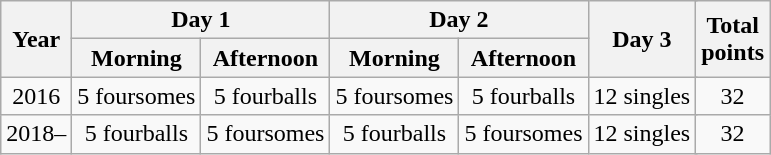<table class="wikitable" style="text-align:center;">
<tr>
<th rowspan=2>Year</th>
<th colspan=2>Day 1</th>
<th colspan=2>Day 2</th>
<th colspan=2 rowspan=2>Day 3</th>
<th rowspan=2>Total<br>points</th>
</tr>
<tr>
<th>Morning</th>
<th>Afternoon</th>
<th>Morning</th>
<th>Afternoon</th>
</tr>
<tr>
<td>2016</td>
<td>5 foursomes</td>
<td>5 fourballs</td>
<td>5 foursomes</td>
<td>5 fourballs</td>
<td colspan=2>12 singles</td>
<td>32</td>
</tr>
<tr>
<td>2018–</td>
<td>5 fourballs</td>
<td>5 foursomes</td>
<td>5 fourballs</td>
<td>5 foursomes</td>
<td colspan=2>12 singles</td>
<td>32</td>
</tr>
</table>
